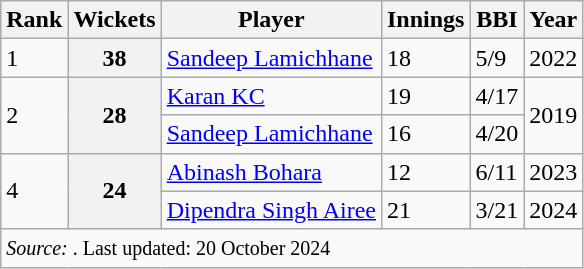<table class="wikitable plainrowheaders">
<tr>
<th scope="col">Rank</th>
<th scope="col">Wickets</th>
<th scope="col">Player</th>
<th scope="col">Innings</th>
<th>BBI</th>
<th scope="col">Year</th>
</tr>
<tr>
<td>1</td>
<th>38</th>
<td><a href='#'>Sandeep Lamichhane</a></td>
<td>18</td>
<td>5/9</td>
<td>2022</td>
</tr>
<tr>
<td rowspan="2">2</td>
<th rowspan="2"><strong>28</strong></th>
<td><a href='#'>Karan KC</a></td>
<td>19</td>
<td>4/17</td>
<td rowspan="2">2019</td>
</tr>
<tr>
<td><a href='#'>Sandeep Lamichhane</a></td>
<td>16</td>
<td>4/20</td>
</tr>
<tr>
<td rowspan="2">4</td>
<th rowspan="2">24</th>
<td><a href='#'>Abinash Bohara</a></td>
<td>12</td>
<td>6/11</td>
<td>2023</td>
</tr>
<tr>
<td><a href='#'>Dipendra Singh Airee</a></td>
<td>21</td>
<td>3/21</td>
<td>2024</td>
</tr>
<tr class="sortbottom">
<td colspan="6"><small><em>Source: </em>. Last updated: 20 October 2024</small></td>
</tr>
</table>
